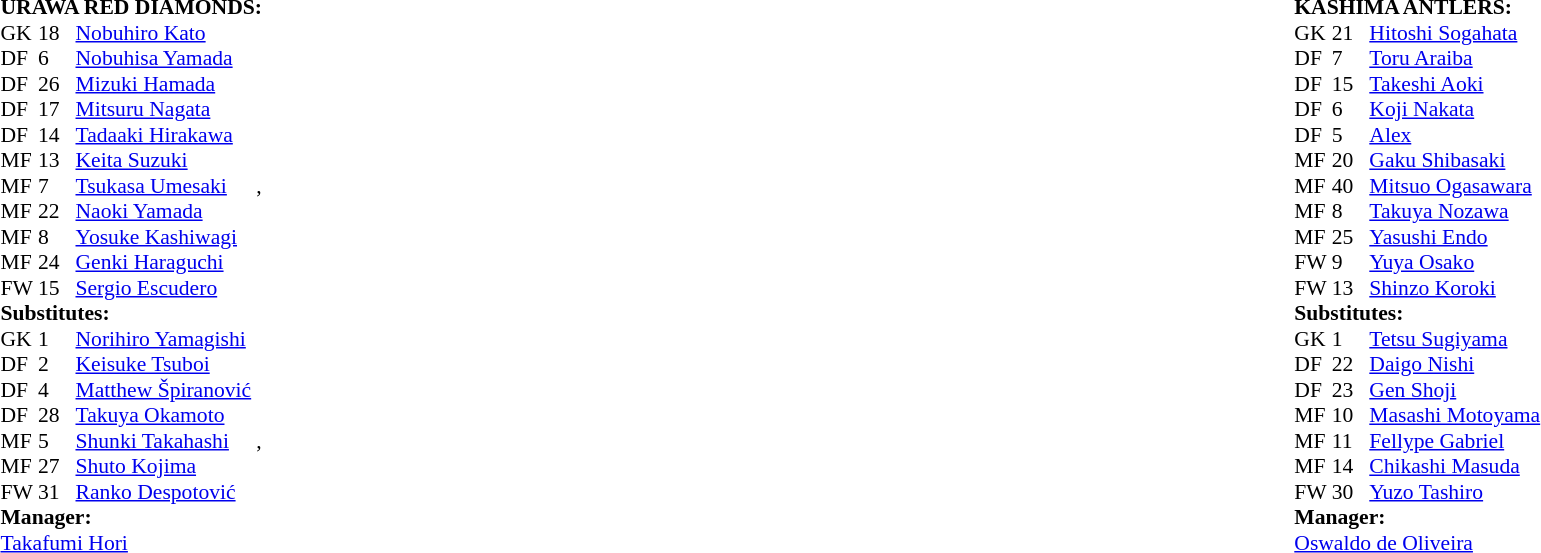<table width="100%">
<tr>
<td valign="top" width="50%"><br><table style="font-size: 90%" cellspacing="0" cellpadding="0">
<tr>
<td colspan="4"><strong>URAWA RED DIAMONDS:</strong></td>
</tr>
<tr>
<th width=25></th>
<th width=25></th>
</tr>
<tr>
<td>GK</td>
<td>18</td>
<td><a href='#'>Nobuhiro Kato</a></td>
</tr>
<tr>
<td>DF</td>
<td>6</td>
<td><a href='#'>Nobuhisa Yamada</a></td>
<td></td>
<td></td>
</tr>
<tr>
<td>DF</td>
<td>26</td>
<td><a href='#'>Mizuki Hamada</a></td>
</tr>
<tr>
<td>DF</td>
<td>17</td>
<td><a href='#'>Mitsuru Nagata</a></td>
</tr>
<tr>
<td>DF</td>
<td>14</td>
<td><a href='#'>Tadaaki Hirakawa</a></td>
</tr>
<tr>
<td>MF</td>
<td>13</td>
<td><a href='#'>Keita Suzuki</a></td>
<td></td>
<td></td>
</tr>
<tr>
<td>MF</td>
<td>7</td>
<td><a href='#'>Tsukasa Umesaki</a></td>
<td>,</td>
<td></td>
</tr>
<tr>
<td>MF</td>
<td>22</td>
<td><a href='#'>Naoki Yamada</a></td>
<td></td>
</tr>
<tr>
<td>MF</td>
<td>8</td>
<td><a href='#'>Yosuke Kashiwagi</a></td>
</tr>
<tr>
<td>MF</td>
<td>24</td>
<td><a href='#'>Genki Haraguchi</a></td>
</tr>
<tr>
<td>FW</td>
<td>15</td>
<td><a href='#'>Sergio Escudero</a></td>
</tr>
<tr>
<td colspan=4><strong>Substitutes:</strong></td>
</tr>
<tr>
<td>GK</td>
<td>1</td>
<td><a href='#'>Norihiro Yamagishi</a></td>
</tr>
<tr>
<td>DF</td>
<td>2</td>
<td><a href='#'>Keisuke Tsuboi</a></td>
<td></td>
<td></td>
</tr>
<tr>
<td>DF</td>
<td>4</td>
<td><a href='#'>Matthew Špiranović</a></td>
</tr>
<tr>
<td>DF</td>
<td>28</td>
<td><a href='#'>Takuya Okamoto</a></td>
</tr>
<tr>
<td>MF</td>
<td>5</td>
<td><a href='#'>Shunki Takahashi</a></td>
<td>,</td>
<td></td>
</tr>
<tr>
<td>MF</td>
<td>27</td>
<td><a href='#'>Shuto Kojima</a></td>
<td></td>
<td></td>
</tr>
<tr>
<td>FW</td>
<td>31</td>
<td><a href='#'>Ranko Despotović</a></td>
</tr>
<tr>
<td colspan=3><strong>Manager:</strong></td>
</tr>
<tr>
<td colspan=4><a href='#'>Takafumi Hori</a></td>
</tr>
</table>
</td>
<td valign="top" width="50%"><br><table style="font-size: 90%" cellspacing="0" cellpadding="0" align=center>
<tr>
<td colspan="4"><strong>KASHIMA ANTLERS:</strong></td>
</tr>
<tr>
<th width=25></th>
<th width=25></th>
</tr>
<tr>
<td>GK</td>
<td>21</td>
<td><a href='#'>Hitoshi Sogahata</a></td>
<td></td>
</tr>
<tr>
<td>DF</td>
<td>7</td>
<td><a href='#'>Toru Araiba</a></td>
</tr>
<tr>
<td>DF</td>
<td>15</td>
<td><a href='#'>Takeshi Aoki</a></td>
<td></td>
</tr>
<tr>
<td>DF</td>
<td>6</td>
<td><a href='#'>Koji Nakata</a></td>
</tr>
<tr>
<td>DF</td>
<td>5</td>
<td><a href='#'>Alex</a></td>
<td></td>
<td></td>
</tr>
<tr>
<td>MF</td>
<td>20</td>
<td><a href='#'>Gaku Shibasaki</a></td>
</tr>
<tr>
<td>MF</td>
<td>40</td>
<td><a href='#'>Mitsuo Ogasawara</a></td>
<td></td>
<td></td>
</tr>
<tr>
<td>MF</td>
<td>8</td>
<td><a href='#'>Takuya Nozawa</a></td>
</tr>
<tr>
<td>MF</td>
<td>25</td>
<td><a href='#'>Yasushi Endo</a></td>
<td></td>
<td></td>
</tr>
<tr>
<td>FW</td>
<td>9</td>
<td><a href='#'>Yuya Osako</a></td>
</tr>
<tr>
<td>FW</td>
<td>13</td>
<td><a href='#'>Shinzo Koroki</a></td>
</tr>
<tr>
<td colspan=4><strong>Substitutes:</strong></td>
</tr>
<tr>
<td>GK</td>
<td>1</td>
<td><a href='#'>Tetsu Sugiyama</a></td>
</tr>
<tr>
<td>DF</td>
<td>22</td>
<td><a href='#'>Daigo Nishi</a></td>
</tr>
<tr>
<td>DF</td>
<td>23</td>
<td><a href='#'>Gen Shoji</a></td>
</tr>
<tr>
<td>MF</td>
<td>10</td>
<td><a href='#'>Masashi Motoyama</a></td>
</tr>
<tr>
<td>MF</td>
<td>11</td>
<td><a href='#'>Fellype Gabriel</a></td>
<td></td>
<td></td>
</tr>
<tr>
<td>MF</td>
<td>14</td>
<td><a href='#'>Chikashi Masuda</a></td>
<td></td>
<td></td>
</tr>
<tr>
<td>FW</td>
<td>30</td>
<td><a href='#'>Yuzo Tashiro</a></td>
<td></td>
<td></td>
</tr>
<tr>
<td colspan=3><strong>Manager:</strong></td>
</tr>
<tr>
<td colspan=4><a href='#'>Oswaldo de Oliveira</a></td>
</tr>
</table>
</td>
</tr>
</table>
